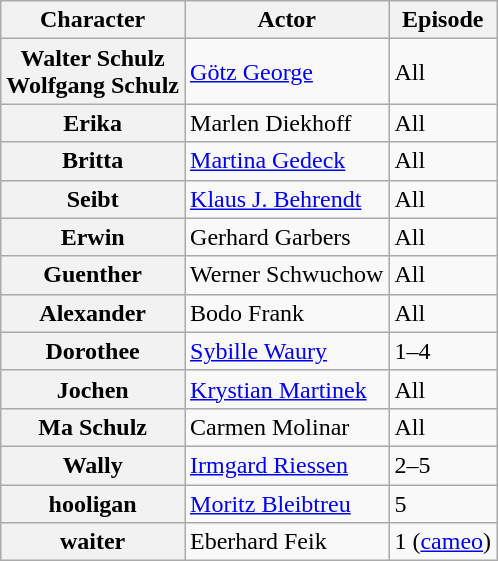<table class="wikitable">
<tr>
<th>Character</th>
<th>Actor</th>
<th>Episode</th>
</tr>
<tr>
<th>Walter Schulz <br> Wolfgang Schulz</th>
<td><a href='#'>Götz George</a></td>
<td>All</td>
</tr>
<tr>
<th>Erika</th>
<td>Marlen Diekhoff</td>
<td>All</td>
</tr>
<tr>
<th>Britta</th>
<td><a href='#'>Martina Gedeck</a></td>
<td>All</td>
</tr>
<tr>
<th>Seibt</th>
<td><a href='#'>Klaus J. Behrendt</a></td>
<td>All</td>
</tr>
<tr>
<th>Erwin</th>
<td>Gerhard Garbers</td>
<td>All</td>
</tr>
<tr>
<th>Guenther</th>
<td>Werner Schwuchow</td>
<td>All</td>
</tr>
<tr>
<th>Alexander</th>
<td>Bodo Frank</td>
<td>All</td>
</tr>
<tr>
<th>Dorothee</th>
<td><a href='#'>Sybille Waury</a></td>
<td>1–4</td>
</tr>
<tr>
<th>Jochen</th>
<td><a href='#'>Krystian Martinek</a></td>
<td>All</td>
</tr>
<tr>
<th>Ma Schulz</th>
<td>Carmen Molinar</td>
<td>All</td>
</tr>
<tr>
<th>Wally</th>
<td><a href='#'>Irmgard Riessen</a></td>
<td>2–5</td>
</tr>
<tr>
<th>hooligan</th>
<td><a href='#'>Moritz Bleibtreu</a></td>
<td>5</td>
</tr>
<tr>
<th>waiter</th>
<td>Eberhard Feik</td>
<td>1 (<a href='#'>cameo</a>)</td>
</tr>
</table>
